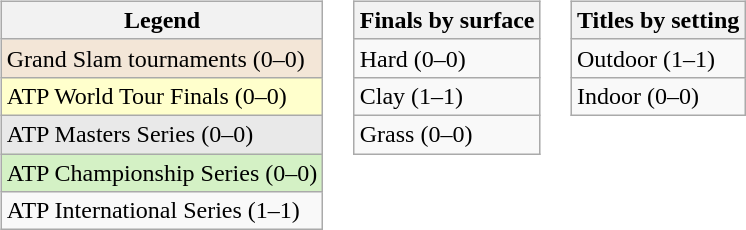<table>
<tr valign="top">
<td><br><table class="wikitable">
<tr>
<th>Legend</th>
</tr>
<tr style="background:#f3e6d7;">
<td>Grand Slam tournaments (0–0)</td>
</tr>
<tr style="background:#ffffcc;">
<td>ATP World Tour Finals (0–0)</td>
</tr>
<tr style="background:#e9e9e9;">
<td>ATP Masters Series (0–0)</td>
</tr>
<tr style="background:#d4f1c5;">
<td>ATP Championship Series (0–0)</td>
</tr>
<tr>
<td>ATP International Series (1–1)</td>
</tr>
</table>
</td>
<td><br><table class="wikitable">
<tr>
<th>Finals by surface</th>
</tr>
<tr>
<td>Hard (0–0)</td>
</tr>
<tr>
<td>Clay (1–1)</td>
</tr>
<tr>
<td>Grass (0–0)</td>
</tr>
</table>
</td>
<td><br><table class="wikitable">
<tr>
<th>Titles by setting</th>
</tr>
<tr>
<td>Outdoor (1–1)</td>
</tr>
<tr>
<td>Indoor (0–0)</td>
</tr>
</table>
</td>
</tr>
</table>
